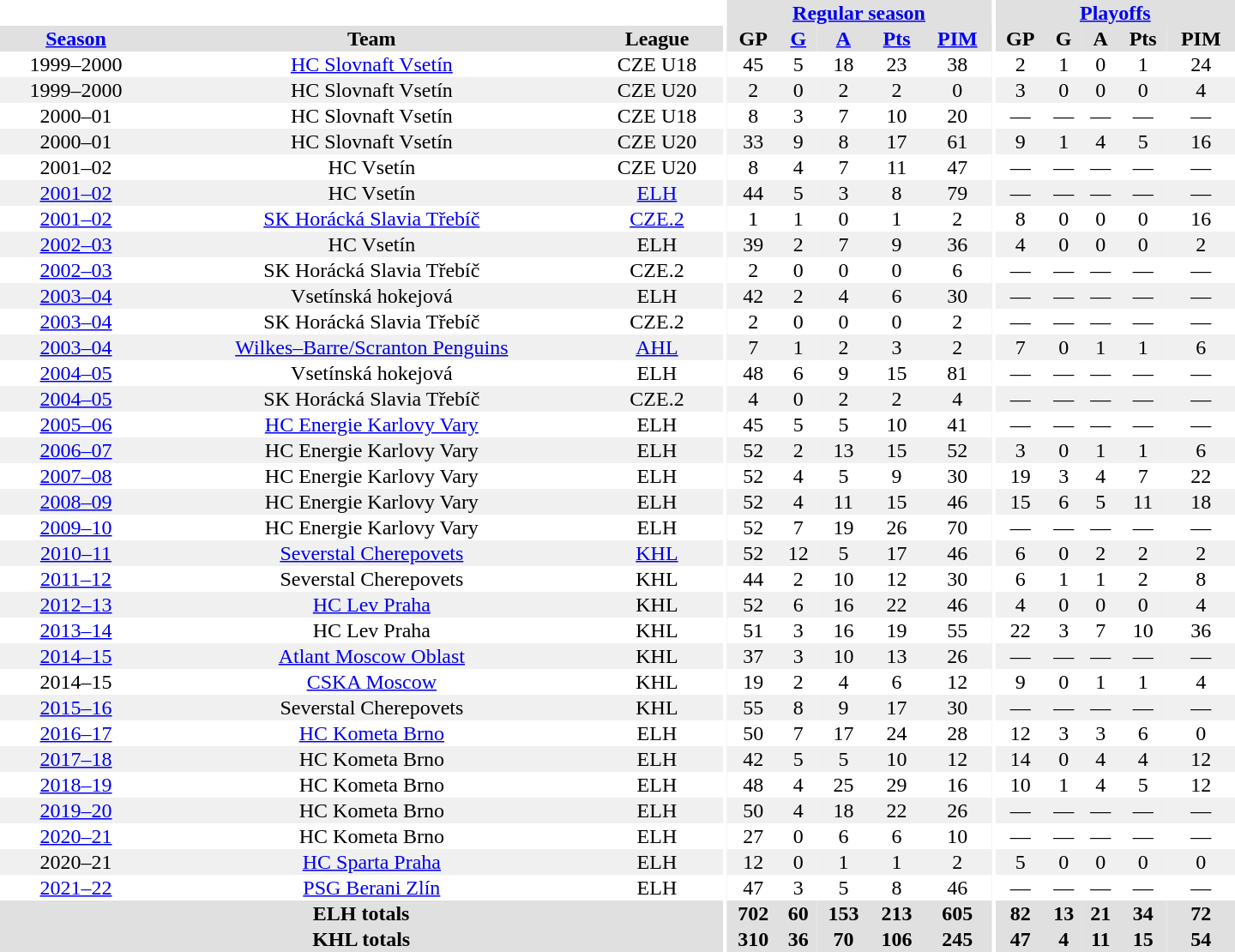<table border="0" cellpadding="1" cellspacing="0" style="text-align:center; width:60em">
<tr bgcolor="#e0e0e0">
<th colspan="3"  bgcolor="#ffffff"></th>
<th rowspan="100" bgcolor="#ffffff"></th>
<th colspan="5"><a href='#'>Regular season</a></th>
<th rowspan="100" bgcolor="#ffffff"></th>
<th colspan="5"><a href='#'>Playoffs</a></th>
</tr>
<tr bgcolor="#e0e0e0">
<th><a href='#'>Season</a></th>
<th>Team</th>
<th>League</th>
<th>GP</th>
<th><a href='#'>G</a></th>
<th><a href='#'>A</a></th>
<th><a href='#'>Pts</a></th>
<th><a href='#'>PIM</a></th>
<th>GP</th>
<th>G</th>
<th>A</th>
<th>Pts</th>
<th>PIM</th>
</tr>
<tr>
<td>1999–2000</td>
<td><a href='#'>HC Slovnaft Vsetín</a></td>
<td>CZE U18</td>
<td>45</td>
<td>5</td>
<td>18</td>
<td>23</td>
<td>38</td>
<td>2</td>
<td>1</td>
<td>0</td>
<td>1</td>
<td>24</td>
</tr>
<tr bgcolor="#f0f0f0">
<td>1999–2000</td>
<td>HC Slovnaft Vsetín</td>
<td>CZE U20</td>
<td>2</td>
<td>0</td>
<td>2</td>
<td>2</td>
<td>0</td>
<td>3</td>
<td>0</td>
<td>0</td>
<td>0</td>
<td>4</td>
</tr>
<tr>
<td>2000–01</td>
<td>HC Slovnaft Vsetín</td>
<td>CZE U18</td>
<td>8</td>
<td>3</td>
<td>7</td>
<td>10</td>
<td>20</td>
<td>—</td>
<td>—</td>
<td>—</td>
<td>—</td>
<td>—</td>
</tr>
<tr bgcolor="#f0f0f0">
<td>2000–01</td>
<td>HC Slovnaft Vsetín</td>
<td>CZE U20</td>
<td>33</td>
<td>9</td>
<td>8</td>
<td>17</td>
<td>61</td>
<td>9</td>
<td>1</td>
<td>4</td>
<td>5</td>
<td>16</td>
</tr>
<tr>
<td>2001–02</td>
<td>HC Vsetín</td>
<td>CZE U20</td>
<td>8</td>
<td>4</td>
<td>7</td>
<td>11</td>
<td>47</td>
<td>—</td>
<td>—</td>
<td>—</td>
<td>—</td>
<td>—</td>
</tr>
<tr bgcolor="#f0f0f0">
<td><a href='#'>2001–02</a></td>
<td>HC Vsetín</td>
<td><a href='#'>ELH</a></td>
<td>44</td>
<td>5</td>
<td>3</td>
<td>8</td>
<td>79</td>
<td>—</td>
<td>—</td>
<td>—</td>
<td>—</td>
<td>—</td>
</tr>
<tr>
<td><a href='#'>2001–02</a></td>
<td><a href='#'>SK Horácká Slavia Třebíč</a></td>
<td><a href='#'>CZE.2</a></td>
<td>1</td>
<td>1</td>
<td>0</td>
<td>1</td>
<td>2</td>
<td>8</td>
<td>0</td>
<td>0</td>
<td>0</td>
<td>16</td>
</tr>
<tr bgcolor="#f0f0f0">
<td><a href='#'>2002–03</a></td>
<td>HC Vsetín</td>
<td>ELH</td>
<td>39</td>
<td>2</td>
<td>7</td>
<td>9</td>
<td>36</td>
<td>4</td>
<td>0</td>
<td>0</td>
<td>0</td>
<td>2</td>
</tr>
<tr>
<td><a href='#'>2002–03</a></td>
<td>SK Horácká Slavia Třebíč</td>
<td>CZE.2</td>
<td>2</td>
<td>0</td>
<td>0</td>
<td>0</td>
<td>6</td>
<td>—</td>
<td>—</td>
<td>—</td>
<td>—</td>
<td>—</td>
</tr>
<tr bgcolor="#f0f0f0">
<td><a href='#'>2003–04</a></td>
<td>Vsetínská hokejová</td>
<td>ELH</td>
<td>42</td>
<td>2</td>
<td>4</td>
<td>6</td>
<td>30</td>
<td>—</td>
<td>—</td>
<td>—</td>
<td>—</td>
<td>—</td>
</tr>
<tr>
<td><a href='#'>2003–04</a></td>
<td>SK Horácká Slavia Třebíč</td>
<td>CZE.2</td>
<td>2</td>
<td>0</td>
<td>0</td>
<td>0</td>
<td>2</td>
<td>—</td>
<td>—</td>
<td>—</td>
<td>—</td>
<td>—</td>
</tr>
<tr bgcolor="#f0f0f0">
<td><a href='#'>2003–04</a></td>
<td><a href='#'>Wilkes–Barre/Scranton Penguins</a></td>
<td><a href='#'>AHL</a></td>
<td>7</td>
<td>1</td>
<td>2</td>
<td>3</td>
<td>2</td>
<td>7</td>
<td>0</td>
<td>1</td>
<td>1</td>
<td>6</td>
</tr>
<tr>
<td><a href='#'>2004–05</a></td>
<td>Vsetínská hokejová</td>
<td>ELH</td>
<td>48</td>
<td>6</td>
<td>9</td>
<td>15</td>
<td>81</td>
<td>—</td>
<td>—</td>
<td>—</td>
<td>—</td>
<td>—</td>
</tr>
<tr bgcolor="#f0f0f0">
<td><a href='#'>2004–05</a></td>
<td>SK Horácká Slavia Třebíč</td>
<td>CZE.2</td>
<td>4</td>
<td>0</td>
<td>2</td>
<td>2</td>
<td>4</td>
<td>—</td>
<td>—</td>
<td>—</td>
<td>—</td>
<td>—</td>
</tr>
<tr>
<td><a href='#'>2005–06</a></td>
<td><a href='#'>HC Energie Karlovy Vary</a></td>
<td>ELH</td>
<td>45</td>
<td>5</td>
<td>5</td>
<td>10</td>
<td>41</td>
<td>—</td>
<td>—</td>
<td>—</td>
<td>—</td>
<td>—</td>
</tr>
<tr bgcolor="#f0f0f0">
<td><a href='#'>2006–07</a></td>
<td>HC Energie Karlovy Vary</td>
<td>ELH</td>
<td>52</td>
<td>2</td>
<td>13</td>
<td>15</td>
<td>52</td>
<td>3</td>
<td>0</td>
<td>1</td>
<td>1</td>
<td>6</td>
</tr>
<tr>
<td><a href='#'>2007–08</a></td>
<td>HC Energie Karlovy Vary</td>
<td>ELH</td>
<td>52</td>
<td>4</td>
<td>5</td>
<td>9</td>
<td>30</td>
<td>19</td>
<td>3</td>
<td>4</td>
<td>7</td>
<td>22</td>
</tr>
<tr bgcolor="#f0f0f0">
<td><a href='#'>2008–09</a></td>
<td>HC Energie Karlovy Vary</td>
<td>ELH</td>
<td>52</td>
<td>4</td>
<td>11</td>
<td>15</td>
<td>46</td>
<td>15</td>
<td>6</td>
<td>5</td>
<td>11</td>
<td>18</td>
</tr>
<tr>
<td><a href='#'>2009–10</a></td>
<td>HC Energie Karlovy Vary</td>
<td>ELH</td>
<td>52</td>
<td>7</td>
<td>19</td>
<td>26</td>
<td>70</td>
<td>—</td>
<td>—</td>
<td>—</td>
<td>—</td>
<td>—</td>
</tr>
<tr bgcolor="#f0f0f0">
<td><a href='#'>2010–11</a></td>
<td><a href='#'>Severstal Cherepovets</a></td>
<td><a href='#'>KHL</a></td>
<td>52</td>
<td>12</td>
<td>5</td>
<td>17</td>
<td>46</td>
<td>6</td>
<td>0</td>
<td>2</td>
<td>2</td>
<td>2</td>
</tr>
<tr>
<td><a href='#'>2011–12</a></td>
<td>Severstal Cherepovets</td>
<td>KHL</td>
<td>44</td>
<td>2</td>
<td>10</td>
<td>12</td>
<td>30</td>
<td>6</td>
<td>1</td>
<td>1</td>
<td>2</td>
<td>8</td>
</tr>
<tr bgcolor="#f0f0f0">
<td><a href='#'>2012–13</a></td>
<td><a href='#'>HC Lev Praha</a></td>
<td>KHL</td>
<td>52</td>
<td>6</td>
<td>16</td>
<td>22</td>
<td>46</td>
<td>4</td>
<td>0</td>
<td>0</td>
<td>0</td>
<td>4</td>
</tr>
<tr>
<td><a href='#'>2013–14</a></td>
<td>HC Lev Praha</td>
<td>KHL</td>
<td>51</td>
<td>3</td>
<td>16</td>
<td>19</td>
<td>55</td>
<td>22</td>
<td>3</td>
<td>7</td>
<td>10</td>
<td>36</td>
</tr>
<tr bgcolor="#f0f0f0">
<td><a href='#'>2014–15</a></td>
<td><a href='#'>Atlant Moscow Oblast</a></td>
<td>KHL</td>
<td>37</td>
<td>3</td>
<td>10</td>
<td>13</td>
<td>26</td>
<td>—</td>
<td>—</td>
<td>—</td>
<td>—</td>
<td>—</td>
</tr>
<tr>
<td>2014–15</td>
<td><a href='#'>CSKA Moscow</a></td>
<td>KHL</td>
<td>19</td>
<td>2</td>
<td>4</td>
<td>6</td>
<td>12</td>
<td>9</td>
<td>0</td>
<td>1</td>
<td>1</td>
<td>4</td>
</tr>
<tr bgcolor="#f0f0f0">
<td><a href='#'>2015–16</a></td>
<td>Severstal Cherepovets</td>
<td>KHL</td>
<td>55</td>
<td>8</td>
<td>9</td>
<td>17</td>
<td>30</td>
<td>—</td>
<td>—</td>
<td>—</td>
<td>—</td>
<td>—</td>
</tr>
<tr>
<td><a href='#'>2016–17</a></td>
<td><a href='#'>HC Kometa Brno</a></td>
<td>ELH</td>
<td>50</td>
<td>7</td>
<td>17</td>
<td>24</td>
<td>28</td>
<td>12</td>
<td>3</td>
<td>3</td>
<td>6</td>
<td>0</td>
</tr>
<tr bgcolor="#f0f0f0">
<td><a href='#'>2017–18</a></td>
<td>HC Kometa Brno</td>
<td>ELH</td>
<td>42</td>
<td>5</td>
<td>5</td>
<td>10</td>
<td>12</td>
<td>14</td>
<td>0</td>
<td>4</td>
<td>4</td>
<td>12</td>
</tr>
<tr>
<td><a href='#'>2018–19</a></td>
<td>HC Kometa Brno</td>
<td>ELH</td>
<td>48</td>
<td>4</td>
<td>25</td>
<td>29</td>
<td>16</td>
<td>10</td>
<td>1</td>
<td>4</td>
<td>5</td>
<td>12</td>
</tr>
<tr bgcolor="#f0f0f0">
<td><a href='#'>2019–20</a></td>
<td>HC Kometa Brno</td>
<td>ELH</td>
<td>50</td>
<td>4</td>
<td>18</td>
<td>22</td>
<td>26</td>
<td>—</td>
<td>—</td>
<td>—</td>
<td>—</td>
<td>—</td>
</tr>
<tr>
<td><a href='#'>2020–21</a></td>
<td>HC Kometa Brno</td>
<td>ELH</td>
<td>27</td>
<td>0</td>
<td>6</td>
<td>6</td>
<td>10</td>
<td>—</td>
<td>—</td>
<td>—</td>
<td>—</td>
<td>—</td>
</tr>
<tr bgcolor="#f0f0f0">
<td>2020–21</td>
<td><a href='#'>HC Sparta Praha</a></td>
<td>ELH</td>
<td>12</td>
<td>0</td>
<td>1</td>
<td>1</td>
<td>2</td>
<td>5</td>
<td>0</td>
<td>0</td>
<td>0</td>
<td>0</td>
</tr>
<tr>
<td><a href='#'>2021–22</a></td>
<td><a href='#'>PSG Berani Zlín</a></td>
<td>ELH</td>
<td>47</td>
<td>3</td>
<td>5</td>
<td>8</td>
<td>46</td>
<td>—</td>
<td>—</td>
<td>—</td>
<td>—</td>
<td>—</td>
</tr>
<tr bgcolor="#e0e0e0">
<th colspan="3">ELH totals</th>
<th>702</th>
<th>60</th>
<th>153</th>
<th>213</th>
<th>605</th>
<th>82</th>
<th>13</th>
<th>21</th>
<th>34</th>
<th>72</th>
</tr>
<tr bgcolor="#e0e0e0">
<th colspan="3">KHL totals</th>
<th>310</th>
<th>36</th>
<th>70</th>
<th>106</th>
<th>245</th>
<th>47</th>
<th>4</th>
<th>11</th>
<th>15</th>
<th>54</th>
</tr>
</table>
